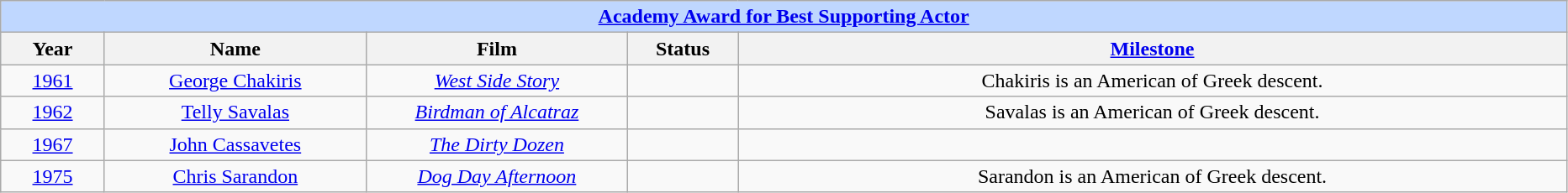<table class="wikitable" style="text-align: center">
<tr ---- bgcolor="#bfd7ff">
<td colspan=5 align=center><strong><a href='#'>Academy Award for Best Supporting Actor</a></strong></td>
</tr>
<tr ---- bgcolor="#ebf5ff">
<th width="75"><strong>Year</strong></th>
<th width="200"><strong>Name</strong></th>
<th width="200"><strong>Film</strong></th>
<th width="80"><strong>Status</strong></th>
<th width="650"><strong><a href='#'>Milestone</a></strong></th>
</tr>
<tr>
<td><a href='#'>1961</a></td>
<td><a href='#'>George Chakiris</a></td>
<td><em><a href='#'>West Side Story</a></em></td>
<td></td>
<td>Chakiris is an American of Greek descent.</td>
</tr>
<tr>
<td><a href='#'>1962</a></td>
<td><a href='#'>Telly Savalas</a></td>
<td><em><a href='#'>Birdman of Alcatraz</a></em></td>
<td></td>
<td>Savalas is an American of Greek descent.</td>
</tr>
<tr>
<td><a href='#'>1967</a></td>
<td><a href='#'>John Cassavetes</a></td>
<td><em><a href='#'>The Dirty Dozen</a></em></td>
<td></td>
<td></td>
</tr>
<tr>
<td><a href='#'>1975</a></td>
<td><a href='#'>Chris Sarandon</a></td>
<td><em><a href='#'>Dog Day Afternoon</a></em></td>
<td></td>
<td>Sarandon is an American of Greek descent.</td>
</tr>
</table>
